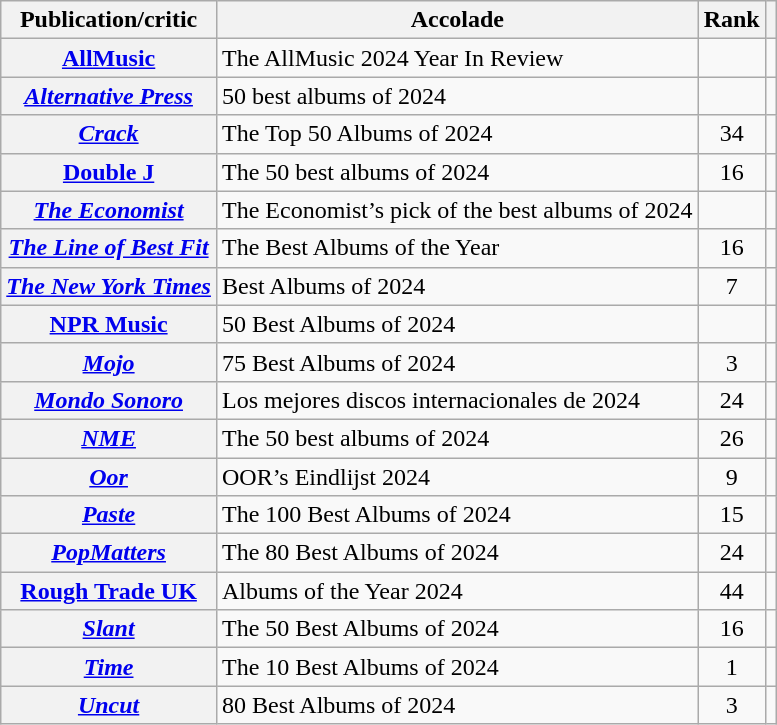<table class="wikitable sortable plainrowheaders">
<tr>
<th scope="col">Publication/critic</th>
<th scope="col">Accolade</th>
<th scope="col">Rank</th>
<th scope="col" class="unsortable"></th>
</tr>
<tr>
<th scope="row"><a href='#'>AllMusic</a></th>
<td>The AllMusic 2024 Year In Review</td>
<td></td>
<td style="text-align: center;"></td>
</tr>
<tr>
<th scope="row"><em><a href='#'>Alternative Press</a></em></th>
<td>50 best albums of 2024</td>
<td></td>
<td style="text-align: center;"></td>
</tr>
<tr>
<th scope="row"><em><a href='#'>Crack</a></em></th>
<td>The Top 50 Albums of 2024</td>
<td style="text-align: center;">34</td>
<td style="text-align: center;"></td>
</tr>
<tr>
<th scope="row"><a href='#'>Double J</a></th>
<td>The 50 best albums of 2024</td>
<td style="text-align: center;">16</td>
<td style="text-align: center;"></td>
</tr>
<tr>
<th scope="row"><em><a href='#'>The Economist</a></em></th>
<td>The Economist’s pick of the best albums of 2024</td>
<td></td>
<td style="text-align: center;"></td>
</tr>
<tr>
<th scope="row"><em><a href='#'>The Line of Best Fit</a></em></th>
<td>The Best Albums of the Year</td>
<td style="text-align: center;">16</td>
<td style="text-align: center;"></td>
</tr>
<tr>
<th scope="row"><em><a href='#'>The New York Times</a></em></th>
<td>Best Albums of 2024</td>
<td style="text-align: center;">7</td>
<td style="text-align: center;"></td>
</tr>
<tr>
<th scope="row"><a href='#'>NPR Music</a></th>
<td>50 Best Albums of 2024</td>
<td></td>
<td style="text-align: center;"></td>
</tr>
<tr>
<th scope="row"><em><a href='#'>Mojo</a></em></th>
<td>75 Best Albums of 2024</td>
<td style="text-align: center;">3</td>
<td style="text-align: center;"></td>
</tr>
<tr>
<th scope="row"><em><a href='#'>Mondo Sonoro</a></em></th>
<td>Los mejores discos internacionales de 2024</td>
<td style="text-align: center;">24</td>
<td style="text-align: center;"></td>
</tr>
<tr>
<th scope="row"><em><a href='#'>NME</a></em></th>
<td>The 50 best albums of 2024</td>
<td style="text-align: center;">26</td>
<td style="text-align: center;"></td>
</tr>
<tr>
<th scope="row"><em><a href='#'>Oor</a></em></th>
<td>OOR’s Eindlijst 2024</td>
<td style="text-align: center;">9</td>
<td style="text-align: center;"></td>
</tr>
<tr>
<th scope="row"><em><a href='#'>Paste</a></em></th>
<td>The 100 Best Albums of 2024</td>
<td style="text-align: center;">15</td>
<td style="text-align: center;"></td>
</tr>
<tr>
<th scope="row"><em><a href='#'>PopMatters</a></em></th>
<td>The 80 Best Albums of 2024</td>
<td style="text-align: center;">24</td>
<td style="text-align: center;"></td>
</tr>
<tr>
<th scope="row"><a href='#'>Rough Trade UK</a></th>
<td>Albums of the Year 2024</td>
<td style="text-align: center;">44</td>
<td style="text-align: center;"></td>
</tr>
<tr>
<th scope="row"><em><a href='#'>Slant</a></em></th>
<td>The 50 Best Albums of 2024</td>
<td style="text-align: center;">16</td>
<td style="text-align: center;"></td>
</tr>
<tr>
<th scope="row"><em><a href='#'>Time</a></em></th>
<td>The 10 Best Albums of 2024</td>
<td style="text-align: center;">1</td>
<td style="text-align: center;"></td>
</tr>
<tr>
<th scope="row"><em><a href='#'>Uncut</a></em></th>
<td>80 Best Albums of 2024</td>
<td style="text-align: center;">3</td>
<td style="text-align: center;"></td>
</tr>
</table>
